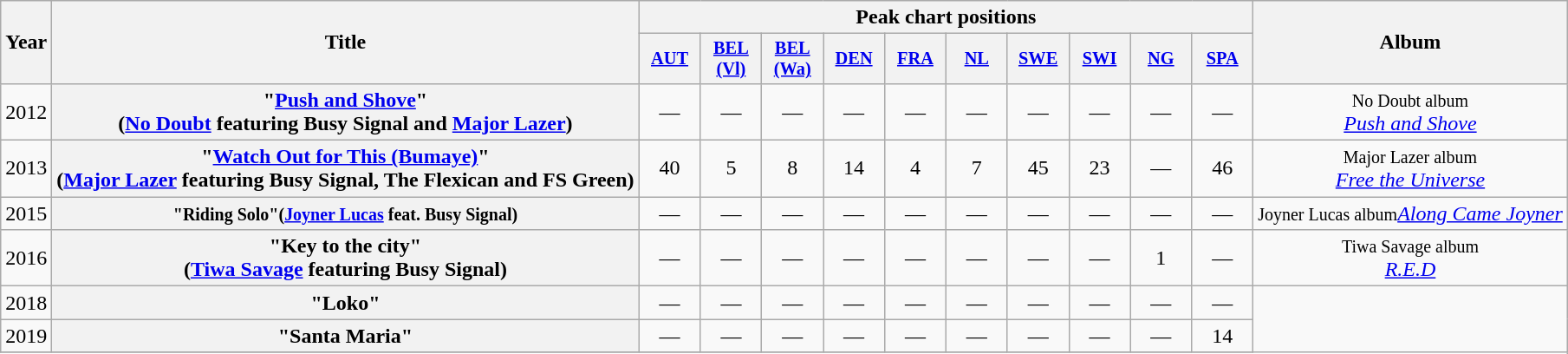<table class="wikitable plainrowheaders" style="text-align:center;">
<tr>
<th scope="col" rowspan="2">Year</th>
<th scope="col" rowspan="2">Title</th>
<th colspan="10" scope="col">Peak chart positions</th>
<th rowspan="2" scope="col">Album</th>
</tr>
<tr>
<th scope="col" style="width:3em;font-size:85%;"><a href='#'>AUT</a><br></th>
<th scope="col" style="width:3em;font-size:85%;"><a href='#'>BEL (Vl)</a><br></th>
<th scope="col" style="width:3em;font-size:85%;"><a href='#'>BEL (Wa)</a><br></th>
<th scope="col" style="width:3em;font-size:85%;"><a href='#'>DEN</a><br></th>
<th scope="col" style="width:3em;font-size:85%;"><a href='#'>FRA</a><br></th>
<th scope="col" style="width:3em;font-size:85%;"><a href='#'>NL</a><br></th>
<th scope="col" style="width:3em;font-size:85%;"><a href='#'>SWE</a><br></th>
<th scope="col" style="width:3em;font-size:85%;"><a href='#'>SWI</a><br></th>
<th scope="col" style="width:3em;font-size:85%;"><a href='#'>NG</a><br></th>
<th scope="col" style="width:3em;font-size:85%;"><a href='#'>SPA</a></th>
</tr>
<tr>
<td rowspan="1">2012</td>
<th scope="row">"<a href='#'>Push and Shove</a>"<br><span>(<a href='#'>No Doubt</a> featuring Busy Signal and <a href='#'>Major Lazer</a>)</span></th>
<td>—</td>
<td>—</td>
<td>—</td>
<td>—</td>
<td>—</td>
<td>—</td>
<td>—</td>
<td>—</td>
<td>—</td>
<td>—</td>
<td><small>No Doubt album</small> <br> <em><a href='#'>Push and Shove</a></em></td>
</tr>
<tr>
<td rowspan="1">2013</td>
<th scope="row">"<a href='#'>Watch Out for This (Bumaye)</a>"<br><span>(<a href='#'>Major Lazer</a> featuring Busy Signal, The Flexican and FS Green)</span></th>
<td>40</td>
<td>5</td>
<td>8</td>
<td>14</td>
<td>4</td>
<td>7</td>
<td>45</td>
<td>23</td>
<td>—</td>
<td>46</td>
<td><small>Major Lazer album</small> <br> <em><a href='#'>Free the Universe</a></em></td>
</tr>
<tr>
<td>2015</td>
<th><small>"Riding Solo"</small><small>(<a href='#'>Joyner Lucas</a> feat. Busy Signal)</small></th>
<td>—</td>
<td>—</td>
<td>—</td>
<td>—</td>
<td>—</td>
<td>—</td>
<td>—</td>
<td>—</td>
<td>—</td>
<td>—</td>
<td><small>Joyner Lucas album</small><em><a href='#'>Along Came Joyner</a></em></td>
</tr>
<tr>
<td rowspan="1">2016</td>
<th scope="row">"Key to the city"<br><span>(<a href='#'>Tiwa Savage</a> featuring Busy Signal)</span></th>
<td>—</td>
<td>—</td>
<td>—</td>
<td>—</td>
<td>—</td>
<td>—</td>
<td>—</td>
<td>—</td>
<td>1</td>
<td>—</td>
<td><small>Tiwa Savage album</small> <br> <em><a href='#'>R.E.D</a></em></td>
</tr>
<tr>
<td>2018</td>
<th scope="row">"Loko"<br></th>
<td>—</td>
<td>—</td>
<td>—</td>
<td>—</td>
<td>—</td>
<td>—</td>
<td>—</td>
<td>—</td>
<td>—</td>
<td —>—</td>
</tr>
<tr>
<td>2019</td>
<th scope="row">"Santa Maria" <br></th>
<td>—</td>
<td>—</td>
<td>—</td>
<td>—</td>
<td>—</td>
<td>—</td>
<td>—</td>
<td>—</td>
<td>—</td>
<td>14</td>
</tr>
<tr>
</tr>
</table>
